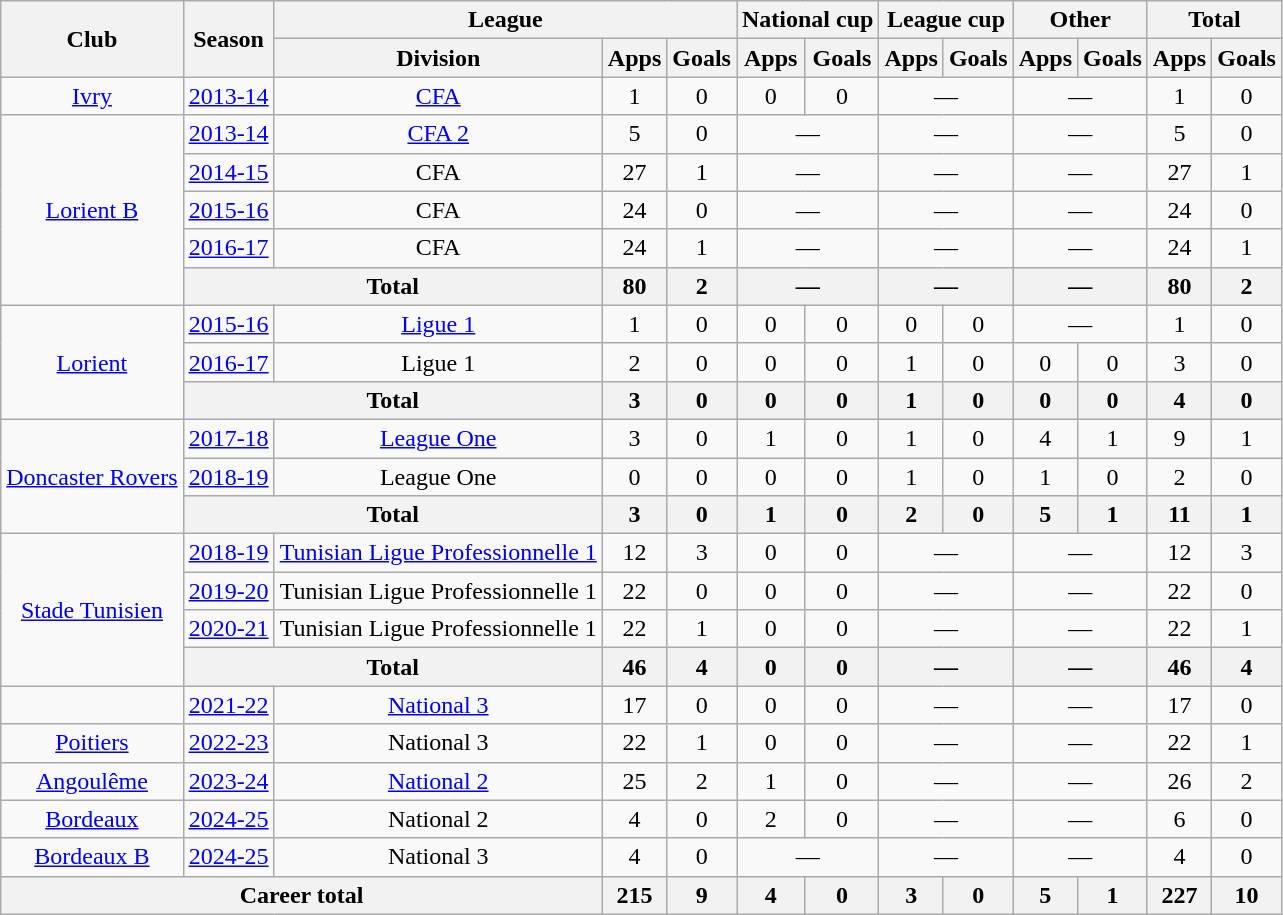<table class="wikitable" style="text-align: center;">
<tr>
<th rowspan="2">Club</th>
<th rowspan="2">Season</th>
<th colspan="3">League</th>
<th colspan="2">National cup</th>
<th colspan="2">League cup</th>
<th colspan="2">Other</th>
<th colspan="2">Total</th>
</tr>
<tr>
<th>Division</th>
<th>Apps</th>
<th>Goals</th>
<th>Apps</th>
<th>Goals</th>
<th>Apps</th>
<th>Goals</th>
<th>Apps</th>
<th>Goals</th>
<th>Apps</th>
<th>Goals</th>
</tr>
<tr>
<td><a href='#'>Ivry</a></td>
<td><a href='#'>2013-14</a></td>
<td><a href='#'>CFA</a></td>
<td>1</td>
<td>0</td>
<td>0</td>
<td>0</td>
<td colspan="2">—</td>
<td colspan="2">—</td>
<td>1</td>
<td>0</td>
</tr>
<tr>
<td rowspan="5"><a href='#'>Lorient B</a></td>
<td><a href='#'>2013-14</a></td>
<td><a href='#'>CFA 2</a></td>
<td>5</td>
<td>0</td>
<td colspan="2">—</td>
<td colspan="2">—</td>
<td colspan="2">—</td>
<td>5</td>
<td>0</td>
</tr>
<tr>
<td><a href='#'>2014-15</a></td>
<td>CFA</td>
<td>27</td>
<td>1</td>
<td colspan="2">—</td>
<td colspan="2">—</td>
<td colspan="2">—</td>
<td>27</td>
<td>1</td>
</tr>
<tr>
<td><a href='#'>2015-16</a></td>
<td>CFA</td>
<td>24</td>
<td>0</td>
<td colspan="2">—</td>
<td colspan="2">—</td>
<td colspan="2">—</td>
<td>24</td>
<td>0</td>
</tr>
<tr>
<td><a href='#'>2016-17</a></td>
<td>CFA</td>
<td>24</td>
<td>1</td>
<td colspan="2">—</td>
<td colspan="2">—</td>
<td colspan="2">—</td>
<td>24</td>
<td>1</td>
</tr>
<tr>
<th colspan="2">Total</th>
<th>80</th>
<th>2</th>
<th colspan="2">—</th>
<th colspan="2">—</th>
<th colspan="2">—</th>
<th>80</th>
<th>2</th>
</tr>
<tr>
<td rowspan="3"><a href='#'>Lorient</a></td>
<td><a href='#'>2015-16</a></td>
<td><a href='#'>Ligue 1</a></td>
<td>1</td>
<td>0</td>
<td>0</td>
<td>0</td>
<td>0</td>
<td>0</td>
<td colspan="2">—</td>
<td>1</td>
<td>0</td>
</tr>
<tr>
<td><a href='#'>2016-17</a></td>
<td>Ligue 1</td>
<td>2</td>
<td>0</td>
<td>0</td>
<td>0</td>
<td>1</td>
<td>0</td>
<td>0</td>
<td>0</td>
<td>3</td>
<td>0</td>
</tr>
<tr>
<th colspan="2">Total</th>
<th>3</th>
<th>0</th>
<th>0</th>
<th>0</th>
<th>1</th>
<th>0</th>
<th>0</th>
<th>0</th>
<th>4</th>
<th>0</th>
</tr>
<tr>
<td rowspan="3"><a href='#'>Doncaster Rovers</a></td>
<td><a href='#'>2017-18</a></td>
<td><a href='#'>League One</a></td>
<td>3</td>
<td>0</td>
<td>1</td>
<td>0</td>
<td>1</td>
<td>0</td>
<td>4</td>
<td>1</td>
<td>9</td>
<td>1</td>
</tr>
<tr>
<td><a href='#'>2018-19</a></td>
<td>League One</td>
<td>0</td>
<td>0</td>
<td>0</td>
<td>0</td>
<td>1</td>
<td>0</td>
<td>1</td>
<td>0</td>
<td>2</td>
<td>0</td>
</tr>
<tr>
<th colspan="2">Total</th>
<th>3</th>
<th>0</th>
<th>1</th>
<th>0</th>
<th>2</th>
<th>0</th>
<th>5</th>
<th>1</th>
<th>11</th>
<th>1</th>
</tr>
<tr>
<td rowspan="4"><a href='#'>Stade Tunisien</a></td>
<td><a href='#'>2018-19</a></td>
<td><a href='#'>Tunisian Ligue Professionnelle 1</a></td>
<td>12</td>
<td>3</td>
<td>0</td>
<td>0</td>
<td colspan="2">—</td>
<td colspan="2">—</td>
<td>12</td>
<td>3</td>
</tr>
<tr>
<td><a href='#'>2019-20</a></td>
<td>Tunisian Ligue Professionnelle 1</td>
<td>22</td>
<td>0</td>
<td>0</td>
<td>0</td>
<td colspan="2">—</td>
<td colspan="2">—</td>
<td>22</td>
<td>0</td>
</tr>
<tr>
<td><a href='#'>2020-21</a></td>
<td>Tunisian Ligue Professionnelle 1</td>
<td>22</td>
<td>1</td>
<td>0</td>
<td>0</td>
<td colspan="2">—</td>
<td colspan="2">—</td>
<td>22</td>
<td>1</td>
</tr>
<tr>
<th colspan="2">Total</th>
<th>46</th>
<th>4</th>
<th>0</th>
<th>0</th>
<th colspan="2">—</th>
<th colspan="2">—</th>
<th>46</th>
<th>4</th>
</tr>
<tr>
<td></td>
<td><a href='#'>2021-22</a></td>
<td><a href='#'>National 3</a></td>
<td>17</td>
<td>0</td>
<td>0</td>
<td>0</td>
<td colspan="2">—</td>
<td colspan="2">—</td>
<td>17</td>
<td>0</td>
</tr>
<tr>
<td><a href='#'>Poitiers</a></td>
<td><a href='#'>2022-23</a></td>
<td>National 3</td>
<td>22</td>
<td>1</td>
<td>0</td>
<td>0</td>
<td colspan="2">—</td>
<td colspan="2">—</td>
<td>22</td>
<td>1</td>
</tr>
<tr>
<td><a href='#'>Angoulême</a></td>
<td><a href='#'>2023-24</a></td>
<td><a href='#'>National 2</a></td>
<td>25</td>
<td>2</td>
<td>1</td>
<td>0</td>
<td colspan="2">—</td>
<td colspan="2">—</td>
<td>26</td>
<td>2</td>
</tr>
<tr>
<td><a href='#'>Bordeaux</a></td>
<td><a href='#'>2024-25</a></td>
<td>National 2</td>
<td>4</td>
<td>0</td>
<td>2</td>
<td>0</td>
<td colspan="2">—</td>
<td colspan="2">—</td>
<td>6</td>
<td>0</td>
</tr>
<tr>
<td><a href='#'>Bordeaux B</a></td>
<td><a href='#'>2024-25</a></td>
<td>National 3</td>
<td>4</td>
<td>0</td>
<td colspan="2">—</td>
<td colspan="2">—</td>
<td colspan="2">—</td>
<td>4</td>
<td>0</td>
</tr>
<tr>
<th colspan="3">Career total</th>
<th>215</th>
<th>9</th>
<th>4</th>
<th>0</th>
<th>3</th>
<th>0</th>
<th>5</th>
<th>1</th>
<th>227</th>
<th>10</th>
</tr>
</table>
